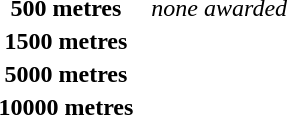<table>
<tr>
<th scope="row" rowspan=3>500 metres<br></th>
<td rowspan=3></td>
<td></td>
<td rowspan=3><em>none awarded</em></td>
</tr>
<tr>
<td></td>
</tr>
<tr>
<td></td>
</tr>
<tr>
<th scope="row">1500 metres<br></th>
<td></td>
<td></td>
<td></td>
</tr>
<tr>
<th scope="row">5000 metres<br></th>
<td></td>
<td></td>
<td></td>
</tr>
<tr>
<th scope="row">10000 metres<br></th>
<td></td>
<td></td>
<td></td>
</tr>
</table>
